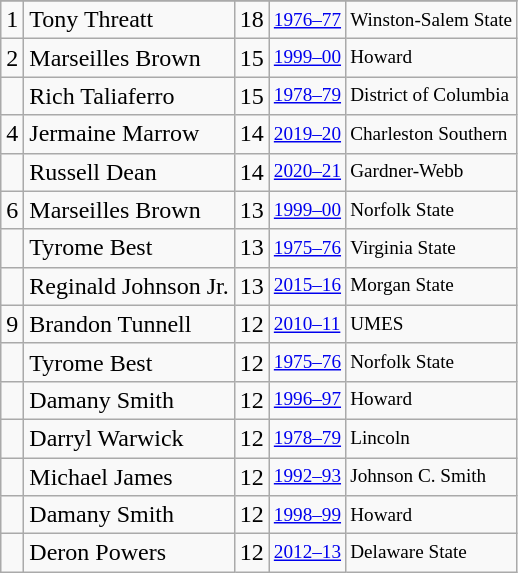<table class="wikitable">
<tr>
</tr>
<tr>
<td>1</td>
<td>Tony Threatt</td>
<td>18</td>
<td style="font-size:80%;"><a href='#'>1976–77</a></td>
<td style="font-size:80%;">Winston-Salem State</td>
</tr>
<tr>
<td>2</td>
<td>Marseilles Brown</td>
<td>15</td>
<td style="font-size:80%;"><a href='#'>1999–00</a></td>
<td style="font-size:80%;">Howard</td>
</tr>
<tr>
<td></td>
<td>Rich Taliaferro</td>
<td>15</td>
<td style="font-size:80%;"><a href='#'>1978–79</a></td>
<td style="font-size:80%;">District of Columbia</td>
</tr>
<tr>
<td>4</td>
<td>Jermaine Marrow</td>
<td>14</td>
<td style="font-size:80%;"><a href='#'>2019–20</a></td>
<td style="font-size:80%;">Charleston Southern</td>
</tr>
<tr>
<td></td>
<td>Russell Dean</td>
<td>14</td>
<td style="font-size:80%;"><a href='#'>2020–21</a></td>
<td style="font-size:80%;">Gardner-Webb</td>
</tr>
<tr>
<td>6</td>
<td>Marseilles Brown</td>
<td>13</td>
<td style="font-size:80%;"><a href='#'>1999–00</a></td>
<td style="font-size:80%;">Norfolk State</td>
</tr>
<tr>
<td></td>
<td>Tyrome Best</td>
<td>13</td>
<td style="font-size:80%;"><a href='#'>1975–76</a></td>
<td style="font-size:80%;">Virginia State</td>
</tr>
<tr>
<td></td>
<td>Reginald Johnson Jr.</td>
<td>13</td>
<td style="font-size:80%;"><a href='#'>2015–16</a></td>
<td style="font-size:80%;">Morgan State</td>
</tr>
<tr>
<td>9</td>
<td>Brandon Tunnell</td>
<td>12</td>
<td style="font-size:80%;"><a href='#'>2010–11</a></td>
<td style="font-size:80%;">UMES</td>
</tr>
<tr>
<td></td>
<td>Tyrome Best</td>
<td>12</td>
<td style="font-size:80%;"><a href='#'>1975–76</a></td>
<td style="font-size:80%;">Norfolk State</td>
</tr>
<tr>
<td></td>
<td>Damany Smith</td>
<td>12</td>
<td style="font-size:80%;"><a href='#'>1996–97</a></td>
<td style="font-size:80%;">Howard</td>
</tr>
<tr>
<td></td>
<td>Darryl Warwick</td>
<td>12</td>
<td style="font-size:80%;"><a href='#'>1978–79</a></td>
<td style="font-size:80%;">Lincoln</td>
</tr>
<tr>
<td></td>
<td>Michael James</td>
<td>12</td>
<td style="font-size:80%;"><a href='#'>1992–93</a></td>
<td style="font-size:80%;">Johnson C. Smith</td>
</tr>
<tr>
<td></td>
<td>Damany Smith</td>
<td>12</td>
<td style="font-size:80%;"><a href='#'>1998–99</a></td>
<td style="font-size:80%;">Howard</td>
</tr>
<tr>
<td></td>
<td>Deron Powers</td>
<td>12</td>
<td style="font-size:80%;"><a href='#'>2012–13</a></td>
<td style="font-size:80%;">Delaware State</td>
</tr>
</table>
